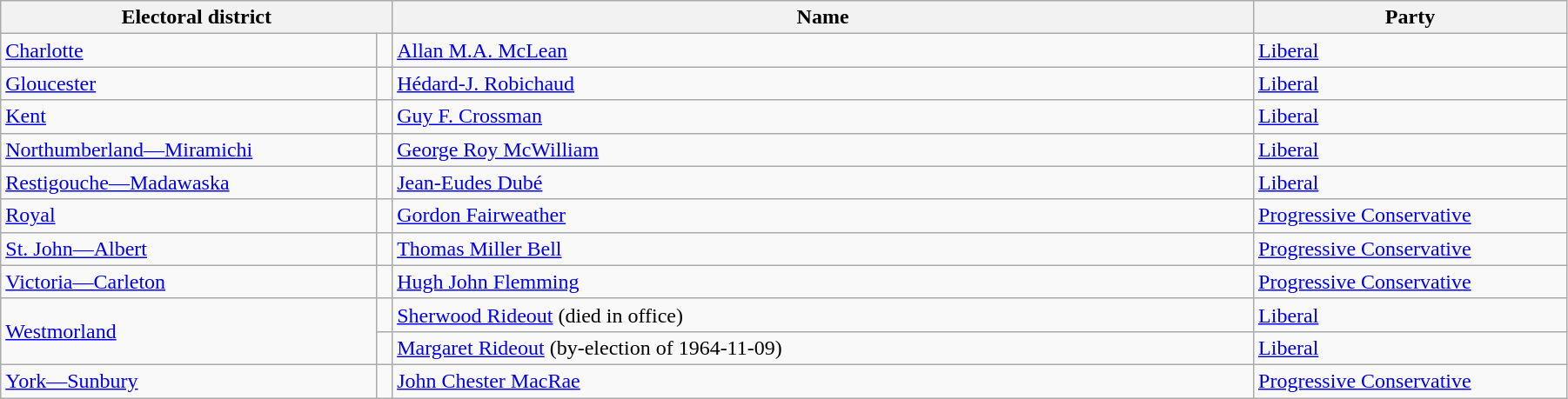<table class="wikitable" width=95%>
<tr>
<th colspan=2 width=25%>Electoral district</th>
<th>Name</th>
<th width=20%>Party</th>
</tr>
<tr>
<td width=24%><a href='#'>Charlotte</a></td>
<td></td>
<td><a href='#'>Allan M.A. McLean</a></td>
<td><a href='#'>Liberal</a></td>
</tr>
<tr>
<td><a href='#'>Gloucester</a></td>
<td></td>
<td><a href='#'>Hédard-J. Robichaud</a></td>
<td><a href='#'>Liberal</a></td>
</tr>
<tr>
<td><a href='#'>Kent</a></td>
<td></td>
<td><a href='#'>Guy F. Crossman</a></td>
<td><a href='#'>Liberal</a></td>
</tr>
<tr>
<td><a href='#'>Northumberland—Miramichi</a></td>
<td></td>
<td><a href='#'>George Roy McWilliam</a></td>
<td><a href='#'>Liberal</a></td>
</tr>
<tr>
<td><a href='#'>Restigouche—Madawaska</a></td>
<td></td>
<td><a href='#'>Jean-Eudes Dubé</a></td>
<td><a href='#'>Liberal</a></td>
</tr>
<tr>
<td><a href='#'>Royal</a></td>
<td></td>
<td><a href='#'>Gordon Fairweather</a></td>
<td><a href='#'>Progressive Conservative</a></td>
</tr>
<tr>
<td><a href='#'>St. John—Albert</a></td>
<td></td>
<td><a href='#'>Thomas Miller Bell</a></td>
<td><a href='#'>Progressive Conservative</a></td>
</tr>
<tr>
<td><a href='#'>Victoria—Carleton</a></td>
<td></td>
<td><a href='#'>Hugh John Flemming</a></td>
<td><a href='#'>Progressive Conservative</a></td>
</tr>
<tr>
<td rowspan=2><a href='#'>Westmorland</a></td>
<td></td>
<td><a href='#'>Sherwood Rideout</a> (died in office)</td>
<td><a href='#'>Liberal</a></td>
</tr>
<tr>
<td></td>
<td><a href='#'>Margaret Rideout</a> (by-election of 1964-11-09)</td>
<td><a href='#'>Liberal</a></td>
</tr>
<tr>
<td><a href='#'>York—Sunbury</a></td>
<td></td>
<td><a href='#'>John Chester MacRae</a></td>
<td><a href='#'>Progressive Conservative</a></td>
</tr>
</table>
